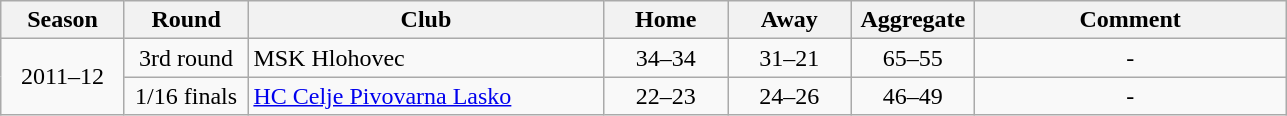<table class="wikitable" style="text-align:center;">
<tr>
<th width=75px>Season</th>
<th width=75px>Round</th>
<th width=230px>Club</th>
<th width=75px>Home</th>
<th width=75px>Away</th>
<th width=75px>Aggregate</th>
<th width=200px>Comment</th>
</tr>
<tr>
<td rowspan="2">2011–12</td>
<td>3rd round</td>
<td align=left> MSK Hlohovec</td>
<td>34–34</td>
<td>31–21</td>
<td>65–55</td>
<td>-</td>
</tr>
<tr>
<td>1/16 finals</td>
<td align=left> <a href='#'>HC Celje Pivovarna Lasko</a></td>
<td>22–23</td>
<td>24–26</td>
<td>46–49</td>
<td>-</td>
</tr>
</table>
